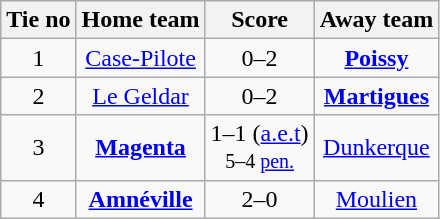<table class="wikitable" style="text-align:center">
<tr>
<th>Tie no</th>
<th>Home team</th>
<th>Score</th>
<th>Away team</th>
</tr>
<tr>
<td>1</td>
<td><a href='#'>Case-Pilote</a></td>
<td>0–2</td>
<td><strong><a href='#'>Poissy</a></strong></td>
</tr>
<tr>
<td>2</td>
<td><a href='#'>Le Geldar</a></td>
<td>0–2</td>
<td><strong><a href='#'>Martigues</a></strong></td>
</tr>
<tr>
<td>3</td>
<td><strong><a href='#'>Magenta</a></strong></td>
<td>1–1 (<a href='#'>a.e.t</a>)<br><small>5–4 <a href='#'>pen.</a></small></td>
<td><a href='#'>Dunkerque</a></td>
</tr>
<tr>
<td>4</td>
<td><strong><a href='#'>Amnéville</a></strong></td>
<td>2–0</td>
<td><a href='#'>Moulien</a></td>
</tr>
</table>
